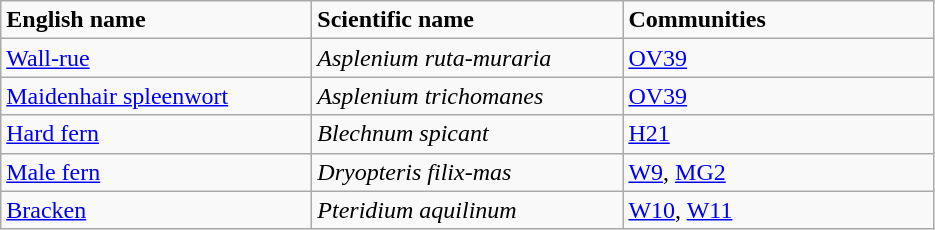<table class="wikitable">
<tr>
<td style="width:200px"><strong>English name</strong></td>
<td style="width:200px"><strong>Scientific name</strong></td>
<td style="width:200px"><strong>Communities</strong></td>
</tr>
<tr>
<td><a href='#'>Wall-rue</a></td>
<td><em>Asplenium ruta-muraria</em></td>
<td><a href='#'>OV39</a></td>
</tr>
<tr>
<td><a href='#'>Maidenhair spleenwort</a></td>
<td><em>Asplenium trichomanes</em></td>
<td><a href='#'>OV39</a></td>
</tr>
<tr>
<td><a href='#'>Hard fern</a></td>
<td><em>Blechnum spicant</em></td>
<td><a href='#'>H21</a></td>
</tr>
<tr>
<td><a href='#'>Male fern</a></td>
<td><em>Dryopteris filix-mas</em></td>
<td><a href='#'>W9</a>, <a href='#'>MG2</a></td>
</tr>
<tr>
<td><a href='#'>Bracken</a></td>
<td><em>Pteridium aquilinum</em></td>
<td><a href='#'>W10</a>, <a href='#'>W11</a></td>
</tr>
</table>
